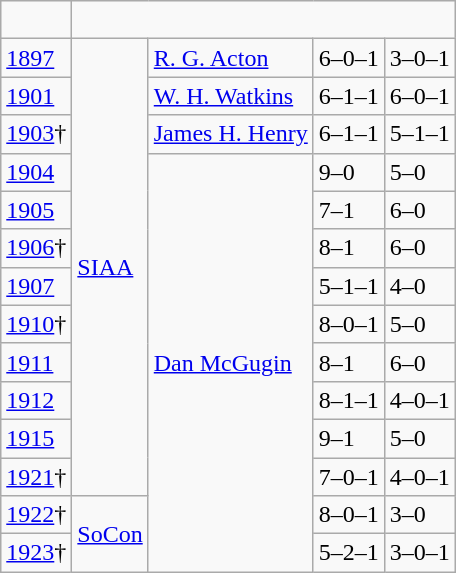<table class="wikitable">
<tr>
<td><br></td>
</tr>
<tr>
<td><a href='#'>1897</a></td>
<td rowspan="12"><a href='#'>SIAA</a></td>
<td><a href='#'>R. G. Acton</a></td>
<td>6–0–1</td>
<td>3–0–1</td>
</tr>
<tr>
<td><a href='#'>1901</a></td>
<td><a href='#'>W. H. Watkins</a></td>
<td>6–1–1</td>
<td>6–0–1</td>
</tr>
<tr>
<td><a href='#'>1903</a>†</td>
<td><a href='#'>James H. Henry</a></td>
<td>6–1–1</td>
<td>5–1–1</td>
</tr>
<tr>
<td><a href='#'>1904</a></td>
<td rowspan="11"><a href='#'>Dan McGugin</a></td>
<td>9–0</td>
<td>5–0</td>
</tr>
<tr>
<td><a href='#'>1905</a></td>
<td>7–1</td>
<td>6–0</td>
</tr>
<tr>
<td><a href='#'>1906</a>†</td>
<td>8–1</td>
<td>6–0</td>
</tr>
<tr>
<td><a href='#'>1907</a></td>
<td>5–1–1</td>
<td>4–0</td>
</tr>
<tr>
<td><a href='#'>1910</a>†</td>
<td>8–0–1</td>
<td>5–0</td>
</tr>
<tr>
<td><a href='#'>1911</a></td>
<td>8–1</td>
<td>6–0</td>
</tr>
<tr>
<td><a href='#'>1912</a></td>
<td>8–1–1</td>
<td>4–0–1</td>
</tr>
<tr>
<td><a href='#'>1915</a></td>
<td>9–1</td>
<td>5–0</td>
</tr>
<tr>
<td><a href='#'>1921</a>†</td>
<td>7–0–1</td>
<td>4–0–1</td>
</tr>
<tr>
<td><a href='#'>1922</a>†</td>
<td rowspan="2"><a href='#'>SoCon</a></td>
<td>8–0–1</td>
<td>3–0</td>
</tr>
<tr>
<td><a href='#'>1923</a>†</td>
<td>5–2–1</td>
<td>3–0–1</td>
</tr>
</table>
